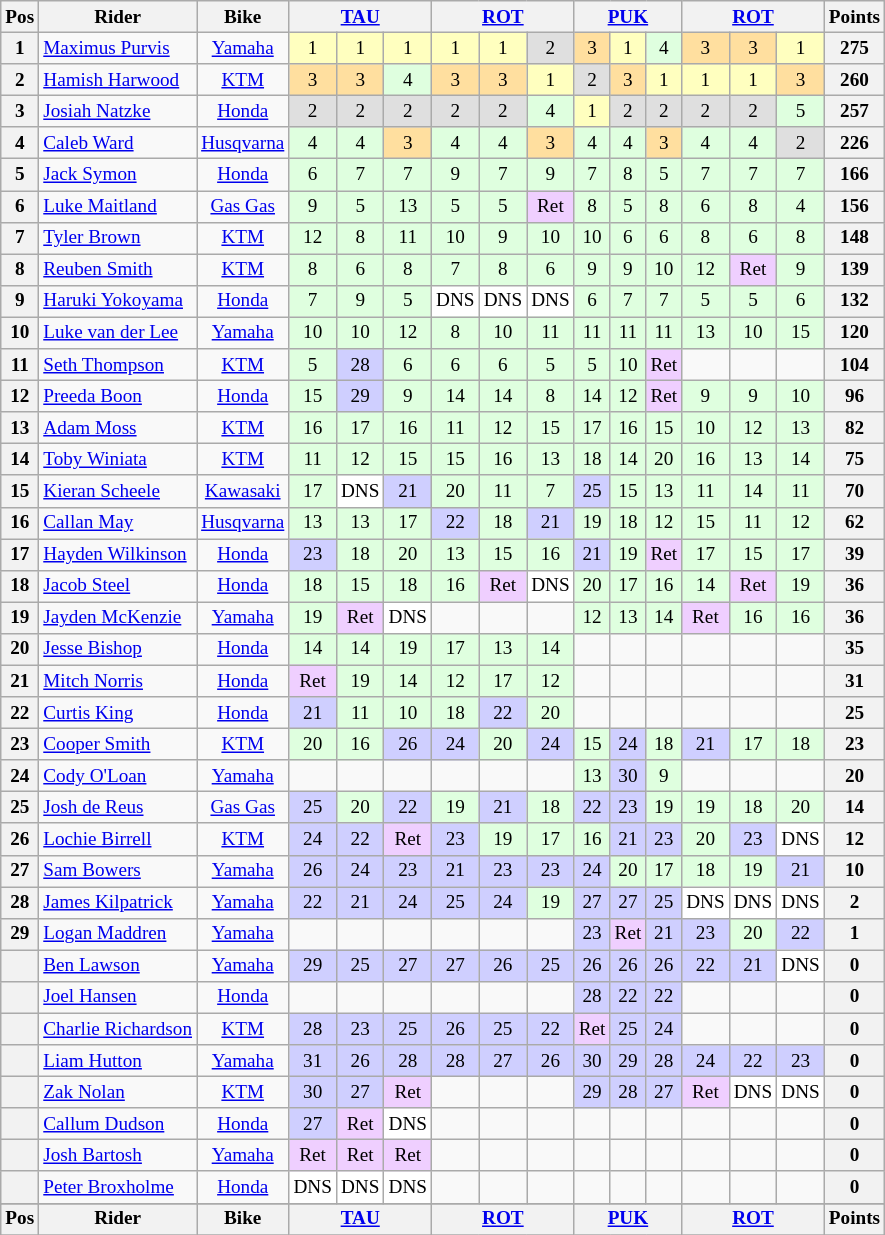<table class="wikitable" style="font-size: 80%; text-align:center">
<tr valign="top">
<th valign="middle">Pos</th>
<th valign="middle">Rider</th>
<th valign="middle">Bike</th>
<th colspan=3><a href='#'>TAU</a></th>
<th colspan=3><a href='#'>ROT</a></th>
<th colspan=3><a href='#'>PUK</a></th>
<th colspan=3><a href='#'>ROT</a></th>
<th valign="middle">Points</th>
</tr>
<tr>
<th>1</th>
<td align=left> <a href='#'>Maximus Purvis</a></td>
<td><a href='#'>Yamaha</a></td>
<td style="background:#ffffbf;">1</td>
<td style="background:#ffffbf;">1</td>
<td style="background:#ffffbf;">1</td>
<td style="background:#ffffbf;">1</td>
<td style="background:#ffffbf;">1</td>
<td style="background:#dfdfdf;">2</td>
<td style="background:#ffdf9f;">3</td>
<td style="background:#ffffbf;">1</td>
<td style="background:#dfffdf;">4</td>
<td style="background:#ffdf9f;">3</td>
<td style="background:#ffdf9f;">3</td>
<td style="background:#ffffbf;">1</td>
<th>275</th>
</tr>
<tr>
<th>2</th>
<td align=left> <a href='#'>Hamish Harwood</a></td>
<td><a href='#'>KTM</a></td>
<td style="background:#ffdf9f;">3</td>
<td style="background:#ffdf9f;">3</td>
<td style="background:#dfffdf;">4</td>
<td style="background:#ffdf9f;">3</td>
<td style="background:#ffdf9f;">3</td>
<td style="background:#ffffbf;">1</td>
<td style="background:#dfdfdf;">2</td>
<td style="background:#ffdf9f;">3</td>
<td style="background:#ffffbf;">1</td>
<td style="background:#ffffbf;">1</td>
<td style="background:#ffffbf;">1</td>
<td style="background:#ffdf9f;">3</td>
<th>260</th>
</tr>
<tr>
<th>3</th>
<td align=left> <a href='#'>Josiah Natzke</a></td>
<td><a href='#'>Honda</a></td>
<td style="background:#dfdfdf;">2</td>
<td style="background:#dfdfdf;">2</td>
<td style="background:#dfdfdf;">2</td>
<td style="background:#dfdfdf;">2</td>
<td style="background:#dfdfdf;">2</td>
<td style="background:#dfffdf;">4</td>
<td style="background:#ffffbf;">1</td>
<td style="background:#dfdfdf;">2</td>
<td style="background:#dfdfdf;">2</td>
<td style="background:#dfdfdf;">2</td>
<td style="background:#dfdfdf;">2</td>
<td style="background:#dfffdf;">5</td>
<th>257</th>
</tr>
<tr>
<th>4</th>
<td align=left> <a href='#'>Caleb Ward</a></td>
<td><a href='#'>Husqvarna</a></td>
<td style="background:#dfffdf;">4</td>
<td style="background:#dfffdf;">4</td>
<td style="background:#ffdf9f;">3</td>
<td style="background:#dfffdf;">4</td>
<td style="background:#dfffdf;">4</td>
<td style="background:#ffdf9f;">3</td>
<td style="background:#dfffdf;">4</td>
<td style="background:#dfffdf;">4</td>
<td style="background:#ffdf9f;">3</td>
<td style="background:#dfffdf;">4</td>
<td style="background:#dfffdf;">4</td>
<td style="background:#dfdfdf;">2</td>
<th>226</th>
</tr>
<tr>
<th>5</th>
<td align=left> <a href='#'>Jack Symon</a></td>
<td><a href='#'>Honda</a></td>
<td style="background:#dfffdf;">6</td>
<td style="background:#dfffdf;">7</td>
<td style="background:#dfffdf;">7</td>
<td style="background:#dfffdf;">9</td>
<td style="background:#dfffdf;">7</td>
<td style="background:#dfffdf;">9</td>
<td style="background:#dfffdf;">7</td>
<td style="background:#dfffdf;">8</td>
<td style="background:#dfffdf;">5</td>
<td style="background:#dfffdf;">7</td>
<td style="background:#dfffdf;">7</td>
<td style="background:#dfffdf;">7</td>
<th>166</th>
</tr>
<tr>
<th>6</th>
<td align=left> <a href='#'>Luke Maitland</a></td>
<td><a href='#'>Gas Gas</a></td>
<td style="background:#dfffdf;">9</td>
<td style="background:#dfffdf;">5</td>
<td style="background:#dfffdf;">13</td>
<td style="background:#dfffdf;">5</td>
<td style="background:#dfffdf;">5</td>
<td style="background:#efcfff;">Ret</td>
<td style="background:#dfffdf;">8</td>
<td style="background:#dfffdf;">5</td>
<td style="background:#dfffdf;">8</td>
<td style="background:#dfffdf;">6</td>
<td style="background:#dfffdf;">8</td>
<td style="background:#dfffdf;">4</td>
<th>156</th>
</tr>
<tr>
<th>7</th>
<td align=left> <a href='#'>Tyler Brown</a></td>
<td><a href='#'>KTM</a></td>
<td style="background:#dfffdf;">12</td>
<td style="background:#dfffdf;">8</td>
<td style="background:#dfffdf;">11</td>
<td style="background:#dfffdf;">10</td>
<td style="background:#dfffdf;">9</td>
<td style="background:#dfffdf;">10</td>
<td style="background:#dfffdf;">10</td>
<td style="background:#dfffdf;">6</td>
<td style="background:#dfffdf;">6</td>
<td style="background:#dfffdf;">8</td>
<td style="background:#dfffdf;">6</td>
<td style="background:#dfffdf;">8</td>
<th>148</th>
</tr>
<tr>
<th>8</th>
<td align=left> <a href='#'>Reuben Smith</a></td>
<td><a href='#'>KTM</a></td>
<td style="background:#dfffdf;">8</td>
<td style="background:#dfffdf;">6</td>
<td style="background:#dfffdf;">8</td>
<td style="background:#dfffdf;">7</td>
<td style="background:#dfffdf;">8</td>
<td style="background:#dfffdf;">6</td>
<td style="background:#dfffdf;">9</td>
<td style="background:#dfffdf;">9</td>
<td style="background:#dfffdf;">10</td>
<td style="background:#dfffdf;">12</td>
<td style="background:#efcfff;">Ret</td>
<td style="background:#dfffdf;">9</td>
<th>139</th>
</tr>
<tr>
<th>9</th>
<td align=left> <a href='#'>Haruki Yokoyama</a></td>
<td><a href='#'>Honda</a></td>
<td style="background:#dfffdf;">7</td>
<td style="background:#dfffdf;">9</td>
<td style="background:#dfffdf;">5</td>
<td style="background:#ffffff;">DNS</td>
<td style="background:#ffffff;">DNS</td>
<td style="background:#ffffff;">DNS</td>
<td style="background:#dfffdf;">6</td>
<td style="background:#dfffdf;">7</td>
<td style="background:#dfffdf;">7</td>
<td style="background:#dfffdf;">5</td>
<td style="background:#dfffdf;">5</td>
<td style="background:#dfffdf;">6</td>
<th>132</th>
</tr>
<tr>
<th>10</th>
<td align=left> <a href='#'>Luke van der Lee</a></td>
<td><a href='#'>Yamaha</a></td>
<td style="background:#dfffdf;">10</td>
<td style="background:#dfffdf;">10</td>
<td style="background:#dfffdf;">12</td>
<td style="background:#dfffdf;">8</td>
<td style="background:#dfffdf;">10</td>
<td style="background:#dfffdf;">11</td>
<td style="background:#dfffdf;">11</td>
<td style="background:#dfffdf;">11</td>
<td style="background:#dfffdf;">11</td>
<td style="background:#dfffdf;">13</td>
<td style="background:#dfffdf;">10</td>
<td style="background:#dfffdf;">15</td>
<th>120</th>
</tr>
<tr>
<th>11</th>
<td align=left> <a href='#'>Seth Thompson</a></td>
<td><a href='#'>KTM</a></td>
<td style="background:#dfffdf;">5</td>
<td style="background:#cfcfff;">28</td>
<td style="background:#dfffdf;">6</td>
<td style="background:#dfffdf;">6</td>
<td style="background:#dfffdf;">6</td>
<td style="background:#dfffdf;">5</td>
<td style="background:#dfffdf;">5</td>
<td style="background:#dfffdf;">10</td>
<td style="background:#efcfff;">Ret</td>
<td></td>
<td></td>
<td></td>
<th>104</th>
</tr>
<tr>
<th>12</th>
<td align=left> <a href='#'>Preeda Boon</a></td>
<td><a href='#'>Honda</a></td>
<td style="background:#dfffdf;">15</td>
<td style="background:#cfcfff;">29</td>
<td style="background:#dfffdf;">9</td>
<td style="background:#dfffdf;">14</td>
<td style="background:#dfffdf;">14</td>
<td style="background:#dfffdf;">8</td>
<td style="background:#dfffdf;">14</td>
<td style="background:#dfffdf;">12</td>
<td style="background:#efcfff;">Ret</td>
<td style="background:#dfffdf;">9</td>
<td style="background:#dfffdf;">9</td>
<td style="background:#dfffdf;">10</td>
<th>96</th>
</tr>
<tr>
<th>13</th>
<td align=left> <a href='#'>Adam Moss</a></td>
<td><a href='#'>KTM</a></td>
<td style="background:#dfffdf;">16</td>
<td style="background:#dfffdf;">17</td>
<td style="background:#dfffdf;">16</td>
<td style="background:#dfffdf;">11</td>
<td style="background:#dfffdf;">12</td>
<td style="background:#dfffdf;">15</td>
<td style="background:#dfffdf;">17</td>
<td style="background:#dfffdf;">16</td>
<td style="background:#dfffdf;">15</td>
<td style="background:#dfffdf;">10</td>
<td style="background:#dfffdf;">12</td>
<td style="background:#dfffdf;">13</td>
<th>82</th>
</tr>
<tr>
<th>14</th>
<td align=left> <a href='#'>Toby Winiata</a></td>
<td><a href='#'>KTM</a></td>
<td style="background:#dfffdf;">11</td>
<td style="background:#dfffdf;">12</td>
<td style="background:#dfffdf;">15</td>
<td style="background:#dfffdf;">15</td>
<td style="background:#dfffdf;">16</td>
<td style="background:#dfffdf;">13</td>
<td style="background:#dfffdf;">18</td>
<td style="background:#dfffdf;">14</td>
<td style="background:#dfffdf;">20</td>
<td style="background:#dfffdf;">16</td>
<td style="background:#dfffdf;">13</td>
<td style="background:#dfffdf;">14</td>
<th>75</th>
</tr>
<tr>
<th>15</th>
<td align=left> <a href='#'>Kieran Scheele</a></td>
<td><a href='#'>Kawasaki</a></td>
<td style="background:#dfffdf;">17</td>
<td style="background:#ffffff;">DNS</td>
<td style="background:#cfcfff;">21</td>
<td style="background:#dfffdf;">20</td>
<td style="background:#dfffdf;">11</td>
<td style="background:#dfffdf;">7</td>
<td style="background:#cfcfff;">25</td>
<td style="background:#dfffdf;">15</td>
<td style="background:#dfffdf;">13</td>
<td style="background:#dfffdf;">11</td>
<td style="background:#dfffdf;">14</td>
<td style="background:#dfffdf;">11</td>
<th>70</th>
</tr>
<tr>
<th>16</th>
<td align=left> <a href='#'>Callan May</a></td>
<td><a href='#'>Husqvarna</a></td>
<td style="background:#dfffdf;">13</td>
<td style="background:#dfffdf;">13</td>
<td style="background:#dfffdf;">17</td>
<td style="background:#cfcfff;">22</td>
<td style="background:#dfffdf;">18</td>
<td style="background:#cfcfff;">21</td>
<td style="background:#dfffdf;">19</td>
<td style="background:#dfffdf;">18</td>
<td style="background:#dfffdf;">12</td>
<td style="background:#dfffdf;">15</td>
<td style="background:#dfffdf;">11</td>
<td style="background:#dfffdf;">12</td>
<th>62</th>
</tr>
<tr>
<th>17</th>
<td align=left> <a href='#'>Hayden Wilkinson</a></td>
<td><a href='#'>Honda</a></td>
<td style="background:#cfcfff;">23</td>
<td style="background:#dfffdf;">18</td>
<td style="background:#dfffdf;">20</td>
<td style="background:#dfffdf;">13</td>
<td style="background:#dfffdf;">15</td>
<td style="background:#dfffdf;">16</td>
<td style="background:#cfcfff;">21</td>
<td style="background:#dfffdf;">19</td>
<td style="background:#efcfff;">Ret</td>
<td style="background:#dfffdf;">17</td>
<td style="background:#dfffdf;">15</td>
<td style="background:#dfffdf;">17</td>
<th>39</th>
</tr>
<tr>
<th>18</th>
<td align=left> <a href='#'>Jacob Steel</a></td>
<td><a href='#'>Honda</a></td>
<td style="background:#dfffdf;">18</td>
<td style="background:#dfffdf;">15</td>
<td style="background:#dfffdf;">18</td>
<td style="background:#dfffdf;">16</td>
<td style="background:#efcfff;">Ret</td>
<td style="background:#ffffff;">DNS</td>
<td style="background:#dfffdf;">20</td>
<td style="background:#dfffdf;">17</td>
<td style="background:#dfffdf;">16</td>
<td style="background:#dfffdf;">14</td>
<td style="background:#efcfff;">Ret</td>
<td style="background:#dfffdf;">19</td>
<th>36</th>
</tr>
<tr>
<th>19</th>
<td align=left> <a href='#'>Jayden McKenzie</a></td>
<td><a href='#'>Yamaha</a></td>
<td style="background:#dfffdf;">19</td>
<td style="background:#efcfff;">Ret</td>
<td style="background:#ffffff;">DNS</td>
<td></td>
<td></td>
<td></td>
<td style="background:#dfffdf;">12</td>
<td style="background:#dfffdf;">13</td>
<td style="background:#dfffdf;">14</td>
<td style="background:#efcfff;">Ret</td>
<td style="background:#dfffdf;">16</td>
<td style="background:#dfffdf;">16</td>
<th>36</th>
</tr>
<tr>
<th>20</th>
<td align=left> <a href='#'>Jesse Bishop</a></td>
<td><a href='#'>Honda</a></td>
<td style="background:#dfffdf;">14</td>
<td style="background:#dfffdf;">14</td>
<td style="background:#dfffdf;">19</td>
<td style="background:#dfffdf;">17</td>
<td style="background:#dfffdf;">13</td>
<td style="background:#dfffdf;">14</td>
<td></td>
<td></td>
<td></td>
<td></td>
<td></td>
<td></td>
<th>35</th>
</tr>
<tr>
<th>21</th>
<td align=left> <a href='#'>Mitch Norris</a></td>
<td><a href='#'>Honda</a></td>
<td style="background:#efcfff;">Ret</td>
<td style="background:#dfffdf;">19</td>
<td style="background:#dfffdf;">14</td>
<td style="background:#dfffdf;">12</td>
<td style="background:#dfffdf;">17</td>
<td style="background:#dfffdf;">12</td>
<td></td>
<td></td>
<td></td>
<td></td>
<td></td>
<td></td>
<th>31</th>
</tr>
<tr>
<th>22</th>
<td align=left> <a href='#'>Curtis King</a></td>
<td><a href='#'>Honda</a></td>
<td style="background:#cfcfff;">21</td>
<td style="background:#dfffdf;">11</td>
<td style="background:#dfffdf;">10</td>
<td style="background:#dfffdf;">18</td>
<td style="background:#cfcfff;">22</td>
<td style="background:#dfffdf;">20</td>
<td></td>
<td></td>
<td></td>
<td></td>
<td></td>
<td></td>
<th>25</th>
</tr>
<tr>
<th>23</th>
<td align=left> <a href='#'>Cooper Smith</a></td>
<td><a href='#'>KTM</a></td>
<td style="background:#dfffdf;">20</td>
<td style="background:#dfffdf;">16</td>
<td style="background:#cfcfff;">26</td>
<td style="background:#cfcfff;">24</td>
<td style="background:#dfffdf;">20</td>
<td style="background:#cfcfff;">24</td>
<td style="background:#dfffdf;">15</td>
<td style="background:#cfcfff;">24</td>
<td style="background:#dfffdf;">18</td>
<td style="background:#cfcfff;">21</td>
<td style="background:#dfffdf;">17</td>
<td style="background:#dfffdf;">18</td>
<th>23</th>
</tr>
<tr>
<th>24</th>
<td align=left> <a href='#'>Cody O'Loan</a></td>
<td><a href='#'>Yamaha</a></td>
<td></td>
<td></td>
<td></td>
<td></td>
<td></td>
<td></td>
<td style="background:#dfffdf;">13</td>
<td style="background:#cfcfff;">30</td>
<td style="background:#dfffdf;">9</td>
<td></td>
<td></td>
<td></td>
<th>20</th>
</tr>
<tr>
<th>25</th>
<td align=left> <a href='#'>Josh de Reus</a></td>
<td><a href='#'>Gas Gas</a></td>
<td style="background:#cfcfff;">25</td>
<td style="background:#dfffdf;">20</td>
<td style="background:#cfcfff;">22</td>
<td style="background:#dfffdf;">19</td>
<td style="background:#cfcfff;">21</td>
<td style="background:#dfffdf;">18</td>
<td style="background:#cfcfff;">22</td>
<td style="background:#cfcfff;">23</td>
<td style="background:#dfffdf;">19</td>
<td style="background:#dfffdf;">19</td>
<td style="background:#dfffdf;">18</td>
<td style="background:#dfffdf;">20</td>
<th>14</th>
</tr>
<tr>
<th>26</th>
<td align=left> <a href='#'>Lochie Birrell</a></td>
<td><a href='#'>KTM</a></td>
<td style="background:#cfcfff;">24</td>
<td style="background:#cfcfff;">22</td>
<td style="background:#efcfff;">Ret</td>
<td style="background:#cfcfff;">23</td>
<td style="background:#dfffdf;">19</td>
<td style="background:#dfffdf;">17</td>
<td style="background:#dfffdf;">16</td>
<td style="background:#cfcfff;">21</td>
<td style="background:#cfcfff;">23</td>
<td style="background:#dfffdf;">20</td>
<td style="background:#cfcfff;">23</td>
<td style="background:#ffffff;">DNS</td>
<th>12</th>
</tr>
<tr>
<th>27</th>
<td align=left> <a href='#'>Sam Bowers</a></td>
<td><a href='#'>Yamaha</a></td>
<td style="background:#cfcfff;">26</td>
<td style="background:#cfcfff;">24</td>
<td style="background:#cfcfff;">23</td>
<td style="background:#cfcfff;">21</td>
<td style="background:#cfcfff;">23</td>
<td style="background:#cfcfff;">23</td>
<td style="background:#cfcfff;">24</td>
<td style="background:#dfffdf;">20</td>
<td style="background:#dfffdf;">17</td>
<td style="background:#dfffdf;">18</td>
<td style="background:#dfffdf;">19</td>
<td style="background:#cfcfff;">21</td>
<th>10</th>
</tr>
<tr>
<th>28</th>
<td align=left> <a href='#'>James Kilpatrick</a></td>
<td><a href='#'>Yamaha</a></td>
<td style="background:#cfcfff;">22</td>
<td style="background:#cfcfff;">21</td>
<td style="background:#cfcfff;">24</td>
<td style="background:#cfcfff;">25</td>
<td style="background:#cfcfff;">24</td>
<td style="background:#dfffdf;">19</td>
<td style="background:#cfcfff;">27</td>
<td style="background:#cfcfff;">27</td>
<td style="background:#cfcfff;">25</td>
<td style="background:#ffffff;">DNS</td>
<td style="background:#ffffff;">DNS</td>
<td style="background:#ffffff;">DNS</td>
<th>2</th>
</tr>
<tr>
<th>29</th>
<td align=left> <a href='#'>Logan Maddren</a></td>
<td><a href='#'>Yamaha</a></td>
<td></td>
<td></td>
<td></td>
<td></td>
<td></td>
<td></td>
<td style="background:#cfcfff;">23</td>
<td style="background:#efcfff;">Ret</td>
<td style="background:#cfcfff;">21</td>
<td style="background:#cfcfff;">23</td>
<td style="background:#dfffdf;">20</td>
<td style="background:#cfcfff;">22</td>
<th>1</th>
</tr>
<tr>
<th></th>
<td align=left> <a href='#'>Ben Lawson</a></td>
<td><a href='#'>Yamaha</a></td>
<td style="background:#cfcfff;">29</td>
<td style="background:#cfcfff;">25</td>
<td style="background:#cfcfff;">27</td>
<td style="background:#cfcfff;">27</td>
<td style="background:#cfcfff;">26</td>
<td style="background:#cfcfff;">25</td>
<td style="background:#cfcfff;">26</td>
<td style="background:#cfcfff;">26</td>
<td style="background:#cfcfff;">26</td>
<td style="background:#cfcfff;">22</td>
<td style="background:#cfcfff;">21</td>
<td style="background:#ffffff;">DNS</td>
<th>0</th>
</tr>
<tr>
<th></th>
<td align=left> <a href='#'>Joel Hansen</a></td>
<td><a href='#'>Honda</a></td>
<td></td>
<td></td>
<td></td>
<td></td>
<td></td>
<td></td>
<td style="background:#cfcfff;">28</td>
<td style="background:#cfcfff;">22</td>
<td style="background:#cfcfff;">22</td>
<td></td>
<td></td>
<td></td>
<th>0</th>
</tr>
<tr>
<th></th>
<td align=left> <a href='#'>Charlie Richardson</a></td>
<td><a href='#'>KTM</a></td>
<td style="background:#cfcfff;">28</td>
<td style="background:#cfcfff;">23</td>
<td style="background:#cfcfff;">25</td>
<td style="background:#cfcfff;">26</td>
<td style="background:#cfcfff;">25</td>
<td style="background:#cfcfff;">22</td>
<td style="background:#efcfff;">Ret</td>
<td style="background:#cfcfff;">25</td>
<td style="background:#cfcfff;">24</td>
<td></td>
<td></td>
<td></td>
<th>0</th>
</tr>
<tr>
<th></th>
<td align=left> <a href='#'>Liam Hutton</a></td>
<td><a href='#'>Yamaha</a></td>
<td style="background:#cfcfff;">31</td>
<td style="background:#cfcfff;">26</td>
<td style="background:#cfcfff;">28</td>
<td style="background:#cfcfff;">28</td>
<td style="background:#cfcfff;">27</td>
<td style="background:#cfcfff;">26</td>
<td style="background:#cfcfff;">30</td>
<td style="background:#cfcfff;">29</td>
<td style="background:#cfcfff;">28</td>
<td style="background:#cfcfff;">24</td>
<td style="background:#cfcfff;">22</td>
<td style="background:#cfcfff;">23</td>
<th>0</th>
</tr>
<tr>
<th></th>
<td align=left> <a href='#'>Zak Nolan</a></td>
<td><a href='#'>KTM</a></td>
<td style="background:#cfcfff;">30</td>
<td style="background:#cfcfff;">27</td>
<td style="background:#efcfff;">Ret</td>
<td></td>
<td></td>
<td></td>
<td style="background:#cfcfff;">29</td>
<td style="background:#cfcfff;">28</td>
<td style="background:#cfcfff;">27</td>
<td style="background:#efcfff;">Ret</td>
<td style="background:#ffffff;">DNS</td>
<td style="background:#ffffff;">DNS</td>
<th>0</th>
</tr>
<tr>
<th></th>
<td align=left> <a href='#'>Callum Dudson</a></td>
<td><a href='#'>Honda</a></td>
<td style="background:#cfcfff;">27</td>
<td style="background:#efcfff;">Ret</td>
<td style="background:#ffffff;">DNS</td>
<td></td>
<td></td>
<td></td>
<td></td>
<td></td>
<td></td>
<td></td>
<td></td>
<td></td>
<th>0</th>
</tr>
<tr>
<th></th>
<td align=left> <a href='#'>Josh Bartosh</a></td>
<td><a href='#'>Yamaha</a></td>
<td style="background:#efcfff;">Ret</td>
<td style="background:#efcfff;">Ret</td>
<td style="background:#efcfff;">Ret</td>
<td></td>
<td></td>
<td></td>
<td></td>
<td></td>
<td></td>
<td></td>
<td></td>
<td></td>
<th>0</th>
</tr>
<tr>
<th></th>
<td align=left> <a href='#'>Peter Broxholme</a></td>
<td><a href='#'>Honda</a></td>
<td style="background:#ffffff;">DNS</td>
<td style="background:#ffffff;">DNS</td>
<td style="background:#ffffff;">DNS</td>
<td></td>
<td></td>
<td></td>
<td></td>
<td></td>
<td></td>
<td></td>
<td></td>
<td></td>
<th>0</th>
</tr>
<tr>
</tr>
<tr valign="top">
<th valign="middle">Pos</th>
<th valign="middle">Rider</th>
<th valign="middle">Bike</th>
<th colspan=3><a href='#'>TAU</a></th>
<th colspan=3><a href='#'>ROT</a></th>
<th colspan=3><a href='#'>PUK</a></th>
<th colspan=3><a href='#'>ROT</a></th>
<th valign="middle">Points</th>
</tr>
<tr>
</tr>
</table>
